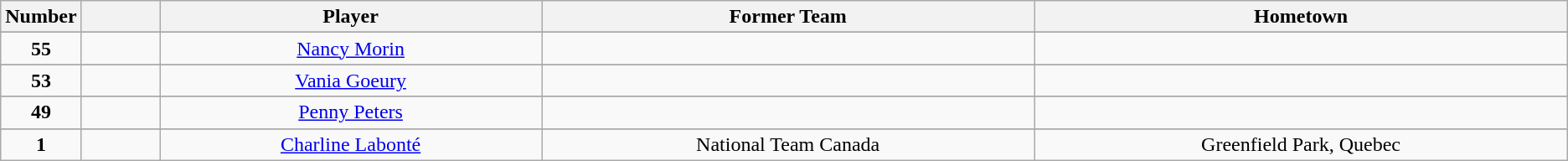<table class="wikitable" style="text-align:center">
<tr>
<th width=5%>Number</th>
<th width=5%></th>
<th !width=10%>Player</th>
<th !width=10%>Former Team</th>
<th !width=10%>Hometown</th>
</tr>
<tr>
</tr>
<tr>
<td><strong>55</strong></td>
<td></td>
<td><a href='#'>Nancy Morin</a></td>
<td></td>
<td></td>
</tr>
<tr>
</tr>
<tr>
<td><strong>53</strong></td>
<td></td>
<td><a href='#'>Vania Goeury</a></td>
<td></td>
<td></td>
</tr>
<tr>
</tr>
<tr>
<td><strong>49</strong></td>
<td></td>
<td><a href='#'>Penny Peters</a></td>
<td></td>
<td></td>
</tr>
<tr>
</tr>
<tr>
<td><strong>1</strong></td>
<td></td>
<td><a href='#'>Charline Labonté</a></td>
<td>National Team Canada</td>
<td>Greenfield Park, Quebec</td>
</tr>
</table>
